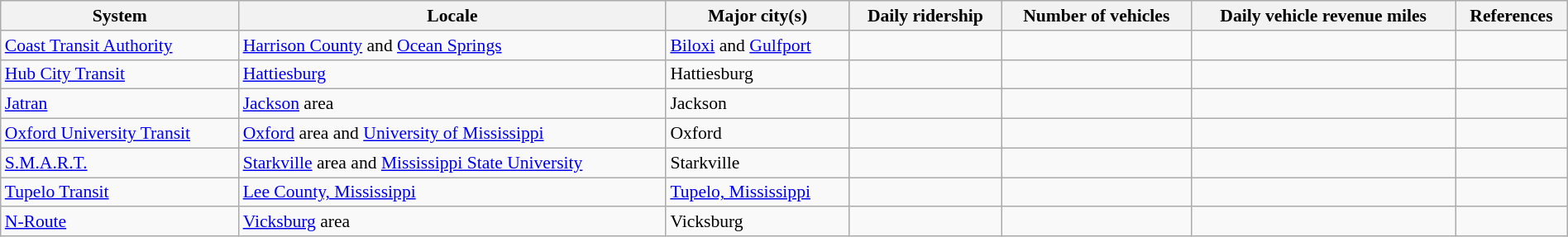<table class="wikitable sortable" style="font-size: 90%; width: 100%">
<tr>
<th>System</th>
<th>Locale</th>
<th>Major city(s)</th>
<th>Daily ridership</th>
<th>Number of vehicles</th>
<th>Daily vehicle revenue miles</th>
<th>References</th>
</tr>
<tr>
<td><a href='#'>Coast Transit Authority</a></td>
<td><a href='#'>Harrison County</a> and <a href='#'>Ocean Springs</a></td>
<td><a href='#'>Biloxi</a> and <a href='#'>Gulfport</a></td>
<td></td>
<td></td>
<td></td>
<td></td>
</tr>
<tr>
<td><a href='#'>Hub City Transit</a></td>
<td><a href='#'>Hattiesburg</a></td>
<td>Hattiesburg</td>
<td></td>
<td></td>
<td></td>
<td></td>
</tr>
<tr>
<td><a href='#'>Jatran</a></td>
<td><a href='#'>Jackson</a> area</td>
<td>Jackson</td>
<td></td>
<td></td>
<td></td>
<td></td>
</tr>
<tr>
<td><a href='#'>Oxford University Transit</a></td>
<td><a href='#'>Oxford</a> area and <a href='#'>University of Mississippi</a></td>
<td>Oxford</td>
<td></td>
<td></td>
<td></td>
<td></td>
</tr>
<tr>
<td><a href='#'>S.M.A.R.T.</a></td>
<td><a href='#'>Starkville</a> area and <a href='#'>Mississippi State University</a></td>
<td>Starkville</td>
<td></td>
<td></td>
<td></td>
<td></td>
</tr>
<tr>
<td><a href='#'>Tupelo Transit</a></td>
<td><a href='#'>Lee County, Mississippi</a></td>
<td><a href='#'>Tupelo, Mississippi</a></td>
<td></td>
<td></td>
<td></td>
<td></td>
</tr>
<tr>
<td><a href='#'>N-Route</a></td>
<td><a href='#'>Vicksburg</a> area</td>
<td>Vicksburg</td>
<td></td>
<td></td>
<td></td>
<td></td>
</tr>
</table>
